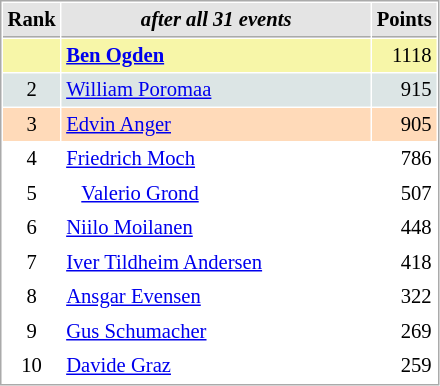<table cellspacing="1" cellpadding="3" style="border:1px solid #AAAAAA;font-size:86%">
<tr style="background-color: #E4E4E4;">
<th style="border-bottom:1px solid #AAAAAA" width=10>Rank</th>
<th style="border-bottom:1px solid #AAAAAA" width=200><em>after all 31 events</em></th>
<th style="border-bottom:1px solid #AAAAAA" width=20 align=right>Points</th>
</tr>
<tr style="background:#f7f6a8;">
<td align=center></td>
<td><strong> <a href='#'>Ben Ogden</a></strong></td>
<td align=right>1118</td>
</tr>
<tr style="background:#dce5e5;">
<td align=center>2</td>
<td> <a href='#'>William Poromaa</a></td>
<td align=right>915</td>
</tr>
<tr style="background:#ffdab9;">
<td align=center>3</td>
<td> <a href='#'>Edvin Anger</a></td>
<td align=right>905</td>
</tr>
<tr>
<td align=center>4</td>
<td> <a href='#'>Friedrich Moch</a></td>
<td align=right>786</td>
</tr>
<tr>
<td align=center>5</td>
<td>   <a href='#'>Valerio Grond</a></td>
<td align=right>507</td>
</tr>
<tr>
<td align=center>6</td>
<td> <a href='#'>Niilo Moilanen</a></td>
<td align=right>448</td>
</tr>
<tr>
<td align=center>7</td>
<td> <a href='#'>Iver Tildheim Andersen</a></td>
<td align=right>418</td>
</tr>
<tr>
<td align=center>8</td>
<td> <a href='#'>Ansgar Evensen</a></td>
<td align=right>322</td>
</tr>
<tr>
<td align=center>9</td>
<td> <a href='#'>Gus Schumacher</a></td>
<td align=right>269</td>
</tr>
<tr>
<td align=center>10</td>
<td> <a href='#'>Davide Graz</a></td>
<td align=right>259</td>
</tr>
</table>
